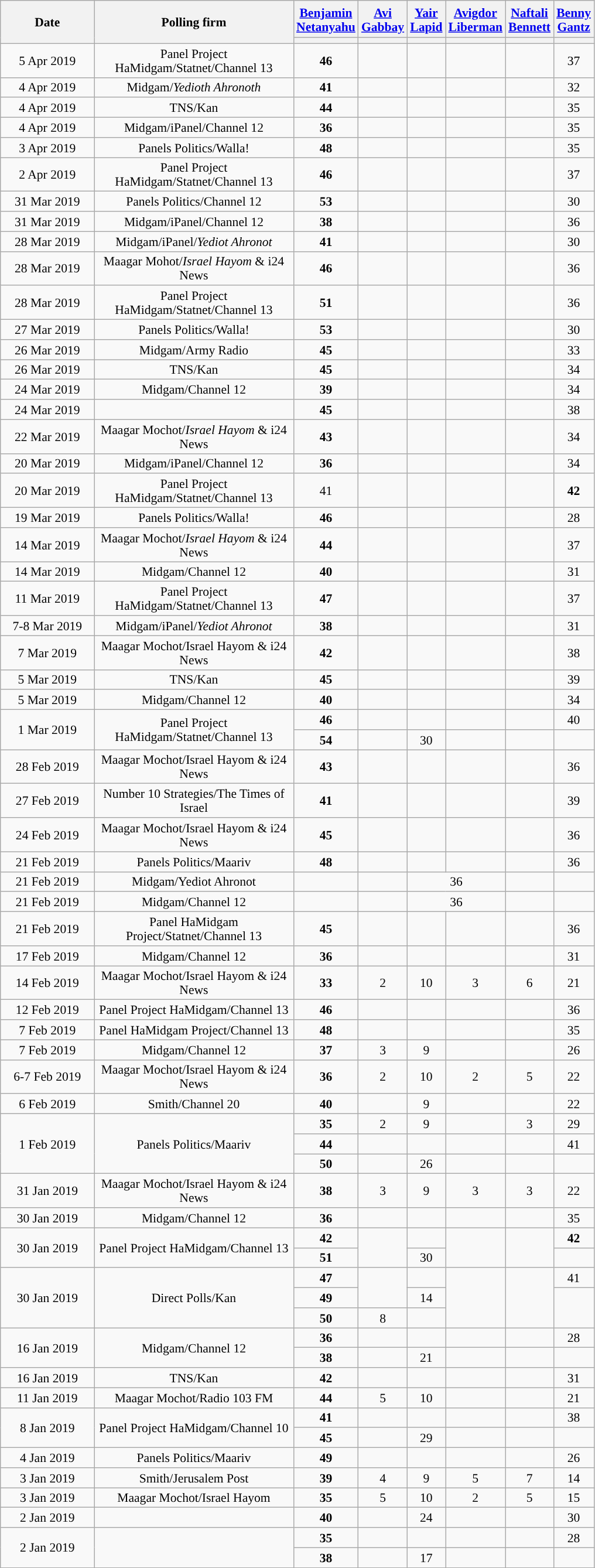<table class="wikitable sortable" style="text-align:center; font-size:90%; line-height:16px;">
<tr style="height:42px;">
<th style="width:100px;" rowspan="2">Date</th>
<th style="width:220px;" rowspan="2">Polling firm</th>
<th><a href='#'>Benjamin<br>Netanyahu</a></th>
<th><a href='#'>Avi<br>Gabbay</a></th>
<th><a href='#'>Yair<br>Lapid</a></th>
<th><a href='#'>Avigdor<br>Liberman</a></th>
<th><a href='#'>Naftali<br>Bennett</a></th>
<th><a href='#'>Benny<br>Gantz</a></th>
</tr>
<tr>
<th style="color:inherit;background:"></th>
<th style="color:inherit;background:"></th>
<th style="color:inherit;background:"></th>
<th style="color:inherit;background:"></th>
<th style="color:inherit;background:"></th>
<th style="color:inherit;background:"></th>
</tr>
<tr>
<td data-sort-value="2019-04-05">5 Apr 2019</td>
<td>Panel Project HaMidgam/Statnet/Channel 13</td>
<td><strong>46</strong>	</td>
<td></td>
<td></td>
<td></td>
<td></td>
<td>37		</td>
</tr>
<tr>
<td data-sort-value="2019-04-04">4 Apr 2019</td>
<td>Midgam/<em>Yedioth Ahronoth</em></td>
<td><strong>41</strong>	</td>
<td></td>
<td></td>
<td></td>
<td></td>
<td>32		</td>
</tr>
<tr>
<td data-sort-value="2019-04-04">4 Apr 2019</td>
<td>TNS/Kan</td>
<td><strong>44</strong>	</td>
<td></td>
<td></td>
<td></td>
<td></td>
<td>35		</td>
</tr>
<tr>
<td data-sort-value="2019-04-04">4 Apr 2019</td>
<td>Midgam/iPanel/Channel 12</td>
<td><strong>36</strong>	</td>
<td></td>
<td></td>
<td></td>
<td></td>
<td>35		</td>
</tr>
<tr>
<td data-sort-value="2019-04-03">3 Apr 2019</td>
<td>Panels Politics/Walla!</td>
<td><strong>48</strong>	</td>
<td></td>
<td></td>
<td></td>
<td></td>
<td>35		</td>
</tr>
<tr>
<td data-sort-value="2019-04-02">2 Apr 2019</td>
<td>Panel Project HaMidgam/Statnet/Channel 13</td>
<td><strong>46</strong>	</td>
<td></td>
<td></td>
<td></td>
<td></td>
<td>37		</td>
</tr>
<tr>
<td data-sort-value="2019-03-31">31 Mar 2019</td>
<td>Panels Politics/Channel 12</td>
<td><strong>53</strong>	</td>
<td></td>
<td></td>
<td></td>
<td></td>
<td>30		</td>
</tr>
<tr>
<td data-sort-value="2019-03-31">31 Mar 2019</td>
<td>Midgam/iPanel/Channel 12</td>
<td><strong>38</strong>	</td>
<td></td>
<td></td>
<td></td>
<td></td>
<td>36		</td>
</tr>
<tr>
<td data-sort-value="2019-03-28">28 Mar 2019</td>
<td>Midgam/iPanel/<em>Yediot Ahronot</em></td>
<td><strong>41</strong>	</td>
<td></td>
<td></td>
<td></td>
<td></td>
<td>30		</td>
</tr>
<tr>
<td data-sort-value="2019-03-28">28 Mar 2019</td>
<td>Maagar Mohot/<em>Israel Hayom</em> & i24 News</td>
<td><strong>46</strong>	</td>
<td></td>
<td></td>
<td></td>
<td></td>
<td>36		</td>
</tr>
<tr>
<td data-sort-value="2019-03-28">28 Mar 2019</td>
<td>Panel Project HaMidgam/Statnet/Channel 13</td>
<td><strong>51</strong>	</td>
<td></td>
<td></td>
<td></td>
<td></td>
<td>36		</td>
</tr>
<tr>
<td data-sort-value="2019-03-27">27 Mar 2019</td>
<td>Panels Politics/Walla!</td>
<td><strong>53</strong>	</td>
<td></td>
<td></td>
<td></td>
<td></td>
<td>30		</td>
</tr>
<tr>
<td data-sort-value="2019-03-26">26 Mar 2019</td>
<td>Midgam/Army Radio</td>
<td><strong>45</strong>	</td>
<td></td>
<td></td>
<td></td>
<td></td>
<td>33		</td>
</tr>
<tr>
<td data-sort-value="2019-03-26">26 Mar 2019</td>
<td>TNS/Kan</td>
<td><strong>45</strong>	</td>
<td></td>
<td></td>
<td></td>
<td></td>
<td>34		</td>
</tr>
<tr>
<td data-sort-value="2019-03-24">24 Mar 2019</td>
<td>Midgam/Channel 12</td>
<td><strong>39</strong>	</td>
<td></td>
<td></td>
<td></td>
<td></td>
<td>34		</td>
</tr>
<tr>
<td data-sort-value="2019-03-24">24 Mar 2019</td>
<td></td>
<td><strong>45</strong>	</td>
<td></td>
<td></td>
<td></td>
<td></td>
<td>38		</td>
</tr>
<tr>
<td data-sort-value="2019-03-22">22 Mar 2019</td>
<td>Maagar Mochot/<em>Israel Hayom</em> & i24 News</td>
<td><strong>43</strong>	</td>
<td></td>
<td></td>
<td></td>
<td></td>
<td>34		</td>
</tr>
<tr>
<td data-sort-value="2019-03-20">20 Mar 2019</td>
<td>Midgam/iPanel/Channel 12</td>
<td><strong>36</strong>	</td>
<td></td>
<td></td>
<td></td>
<td></td>
<td>34		</td>
</tr>
<tr>
<td data-sort-value="2019-03-20">20 Mar 2019</td>
<td>Panel Project HaMidgam/Statnet/Channel 13</td>
<td>41		</td>
<td></td>
<td></td>
<td></td>
<td></td>
<td><strong>42</strong>	</td>
</tr>
<tr>
<td data-sort-value="2019-03-19">19 Mar 2019</td>
<td>Panels Politics/Walla!</td>
<td><strong>46</strong>	</td>
<td></td>
<td></td>
<td></td>
<td></td>
<td>28		</td>
</tr>
<tr>
<td data-sort-value="2019-03-14">14 Mar 2019</td>
<td>Maagar Mochot/<em>Israel Hayom</em> & i24 News</td>
<td><strong>44</strong>	</td>
<td></td>
<td></td>
<td></td>
<td></td>
<td>37		</td>
</tr>
<tr>
<td data-sort-value="2019-03-14">14 Mar 2019</td>
<td>Midgam/Channel 12</td>
<td><strong>40</strong>	</td>
<td></td>
<td></td>
<td></td>
<td></td>
<td>31		</td>
</tr>
<tr>
<td data-sort-value="2019-03-11">11 Mar 2019</td>
<td>Panel Project HaMidgam/Statnet/Channel 13</td>
<td><strong>47</strong>	</td>
<td></td>
<td></td>
<td></td>
<td></td>
<td>37		</td>
</tr>
<tr>
<td data-sort-value="2019-03-08">7-8 Mar 2019</td>
<td>Midgam/iPanel/<em>Yediot Ahronot</em></td>
<td><strong>38</strong>	</td>
<td></td>
<td></td>
<td></td>
<td></td>
<td>31		</td>
</tr>
<tr>
<td data-sort-value="2019-03-07">7 Mar 2019</td>
<td>Maagar Mochot/Israel Hayom & i24 News</td>
<td><strong>42</strong>	</td>
<td></td>
<td></td>
<td></td>
<td></td>
<td>38		</td>
</tr>
<tr>
<td data-sort-value="2019-03-05">5 Mar 2019</td>
<td>TNS/Kan</td>
<td><strong>45</strong>	</td>
<td></td>
<td></td>
<td></td>
<td></td>
<td>39		</td>
</tr>
<tr>
<td data-sort-value="2019-03-05">5 Mar 2019</td>
<td>Midgam/Channel 12</td>
<td><strong>40</strong>	</td>
<td></td>
<td></td>
<td></td>
<td></td>
<td>34		</td>
</tr>
<tr>
<td data-sort-value="2019-03-01" rowspan="2">1 Mar 2019</td>
<td rowspan="2">Panel Project HaMidgam/Statnet/Channel 13</td>
<td><strong>46</strong>	</td>
<td></td>
<td></td>
<td></td>
<td></td>
<td>40		</td>
</tr>
<tr>
<td><strong>54</strong>	</td>
<td></td>
<td>30		</td>
<td></td>
<td></td>
<td></td>
</tr>
<tr>
<td data-sort-value="2019-02-28">28 Feb 2019</td>
<td>Maagar Mochot/Israel Hayom & i24 News</td>
<td><strong>43</strong>	</td>
<td></td>
<td></td>
<td></td>
<td></td>
<td>36		</td>
</tr>
<tr>
<td data-sort-value="2019-02-27">27 Feb 2019</td>
<td>Number 10 Strategies/The Times of Israel</td>
<td><strong>41</strong>	</td>
<td></td>
<td></td>
<td></td>
<td></td>
<td>39		</td>
</tr>
<tr>
<td data-sort-value="2019-02-24">24 Feb 2019</td>
<td>Maagar Mochot/Israel Hayom & i24 News</td>
<td><strong>45</strong>	</td>
<td></td>
<td></td>
<td></td>
<td></td>
<td>36		</td>
</tr>
<tr>
<td data-sort-value="2019-02-21">21 Feb 2019</td>
<td>Panels Politics/Maariv</td>
<td><strong>48</strong>	</td>
<td></td>
<td></td>
<td></td>
<td></td>
<td>36		</td>
</tr>
<tr>
<td data-sort-value="2019-02-21">21 Feb 2019</td>
<td>Midgam/Yediot Ahronot</td>
<td></td>
<td></td>
<td colspan="2">36 </td>
<td></td>
<td></td>
</tr>
<tr>
<td data-sort-value="2019-02-21">21 Feb 2019</td>
<td>Midgam/Channel 12</td>
<td></td>
<td></td>
<td colspan="2">36 </td>
<td></td>
<td></td>
</tr>
<tr>
<td data-sort-value="2019-02-21">21 Feb 2019</td>
<td>Panel HaMidgam Project/Statnet/Channel 13</td>
<td><strong>45</strong>	</td>
<td></td>
<td></td>
<td></td>
<td></td>
<td>36		</td>
</tr>
<tr>
<td data-sort-value="2019-02-17">17 Feb 2019</td>
<td>Midgam/Channel 12</td>
<td><strong>36</strong>	</td>
<td></td>
<td></td>
<td></td>
<td></td>
<td>31		</td>
</tr>
<tr>
<td data-sort-value="2019-02-14">14 Feb 2019</td>
<td>Maagar Mochot/Israel Hayom & i24 News</td>
<td><strong>33</strong>	</td>
<td>2		</td>
<td>10		</td>
<td>3		</td>
<td>6		</td>
<td>21		</td>
</tr>
<tr>
<td data-sort-value="2019-02-12">12 Feb 2019</td>
<td>Panel Project HaMidgam/Channel 13</td>
<td><strong>46</strong>	</td>
<td></td>
<td></td>
<td></td>
<td></td>
<td>36		</td>
</tr>
<tr>
<td data-sort-value="2019-02-07">7 Feb 2019</td>
<td>Panel HaMidgam Project/Channel 13</td>
<td><strong>48</strong>	</td>
<td></td>
<td></td>
<td></td>
<td></td>
<td>35		</td>
</tr>
<tr>
<td data-sort-value="2019-02-07">7 Feb 2019</td>
<td>Midgam/Channel 12</td>
<td><strong>37</strong>	</td>
<td>3		</td>
<td>9		</td>
<td></td>
<td></td>
<td>26		</td>
</tr>
<tr>
<td data-sort-value="2019-02-07">6-7 Feb 2019</td>
<td>Maagar Mochot/Israel Hayom & i24 News</td>
<td><strong>36</strong>	</td>
<td>2		</td>
<td>10		</td>
<td>2		</td>
<td>5		</td>
<td>22		</td>
</tr>
<tr>
<td data-sort-value="2019-02-06">6 Feb 2019</td>
<td>Smith/Channel 20</td>
<td><strong>40</strong>	</td>
<td></td>
<td>9		</td>
<td></td>
<td></td>
<td>22		</td>
</tr>
<tr>
<td rowspan="3" data-sort-value="2019-02-01">1 Feb 2019</td>
<td rowspan="3">Panels Politics/Maariv</td>
<td><strong>35</strong>	</td>
<td>2		</td>
<td>9		</td>
<td></td>
<td>3		</td>
<td>29		</td>
</tr>
<tr>
<td><strong>44</strong>	</td>
<td></td>
<td></td>
<td></td>
<td></td>
<td>41		</td>
</tr>
<tr>
<td><strong>50</strong>	</td>
<td></td>
<td>26		</td>
<td></td>
<td></td>
<td></td>
</tr>
<tr>
<td data-sort-value="2019-01-31">31 Jan 2019</td>
<td>Maagar Mochot/Israel Hayom & i24 News</td>
<td><strong>38</strong>	</td>
<td>3		</td>
<td>9		</td>
<td>3		</td>
<td>3		</td>
<td>22		</td>
</tr>
<tr>
<td data-sort-value="2019-01-30">30 Jan 2019</td>
<td>Midgam/Channel 12</td>
<td><strong>36</strong>	</td>
<td></td>
<td></td>
<td></td>
<td></td>
<td>35		</td>
</tr>
<tr>
<td rowspan="2" data-sort-value="2019-01-30">30 Jan 2019</td>
<td rowspan="2">Panel Project HaMidgam/Channel 13</td>
<td><strong>42</strong>	</td>
<td rowspan="2"></td>
<td></td>
<td rowspan="2"></td>
<td rowspan="2"></td>
<td><strong>42</strong>	</td>
</tr>
<tr>
<td><strong>51</strong>	</td>
<td>30		</td>
<td></td>
</tr>
<tr>
<td rowspan="3" data-sort-value="2019-01-30">30 Jan 2019</td>
<td rowspan="3">Direct Polls/Kan</td>
<td><strong>47</strong>	</td>
<td rowspan="2"></td>
<td></td>
<td rowspan="3"></td>
<td rowspan="3"></td>
<td>41		</td>
</tr>
<tr>
<td><strong>49</strong>	</td>
<td>14</td>
<td rowspan="2"></td>
</tr>
<tr>
<td><strong>50</strong>	</td>
<td>8</td>
<td></td>
</tr>
<tr>
<td data-sort-value="2019-01-16" rowspan="2">16 Jan 2019</td>
<td rowspan="2">Midgam/Channel 12</td>
<td><strong>36</strong>	</td>
<td></td>
<td></td>
<td></td>
<td></td>
<td>28		</td>
</tr>
<tr>
<td><strong>38</strong>	</td>
<td></td>
<td>21		</td>
<td></td>
<td></td>
<td></td>
</tr>
<tr>
<td data-sort-value="2019-01-16">16 Jan 2019</td>
<td>TNS/Kan</td>
<td><strong>42</strong>	</td>
<td></td>
<td></td>
<td></td>
<td></td>
<td>31		</td>
</tr>
<tr>
<td data-sort-value="2019-01-11">11 Jan 2019</td>
<td>Maagar Mochot/Radio 103 FM</td>
<td><strong>44</strong>	</td>
<td>5		</td>
<td>10		</td>
<td></td>
<td></td>
<td>21		</td>
</tr>
<tr>
<td data-sort-value="2019-01-08" rowspan="2">8 Jan 2019</td>
<td rowspan="2">Panel Project HaMidgam/Channel 10</td>
<td><strong>41</strong>	</td>
<td></td>
<td></td>
<td></td>
<td></td>
<td>38		</td>
</tr>
<tr>
<td><strong>45</strong>	</td>
<td></td>
<td>29		</td>
<td></td>
<td></td>
<td></td>
</tr>
<tr>
<td data-sort-value="2019-01-04">4 Jan 2019</td>
<td>Panels Politics/Maariv</td>
<td><strong>49</strong>	</td>
<td></td>
<td></td>
<td></td>
<td></td>
<td>26		</td>
</tr>
<tr>
<td data-sort-value="2019-01-03">3 Jan 2019</td>
<td>Smith/Jerusalem Post</td>
<td><strong>39</strong>	</td>
<td>4		</td>
<td>9		</td>
<td>5		</td>
<td>7		</td>
<td>14		</td>
</tr>
<tr>
<td data-sort-value="2019-01-03">3 Jan 2019</td>
<td>Maagar Mochot/Israel Hayom</td>
<td><strong>35</strong>	</td>
<td>5		</td>
<td>10		</td>
<td>2		</td>
<td>5		</td>
<td>15		</td>
</tr>
<tr>
<td data-sort-value="2019-01-02">2 Jan 2019</td>
<td></td>
<td><strong>40</strong>	</td>
<td></td>
<td>24		</td>
<td></td>
<td></td>
<td>30		</td>
</tr>
<tr>
<td data-sort-value="2019-01-02" rowspan="2">2 Jan 2019</td>
<td rowspan="2"></td>
<td><strong>35</strong>	</td>
<td></td>
<td></td>
<td></td>
<td></td>
<td>28		</td>
</tr>
<tr>
<td><strong>38</strong>	</td>
<td></td>
<td>17		</td>
<td></td>
<td></td>
<td></td>
</tr>
<tr>
</tr>
</table>
